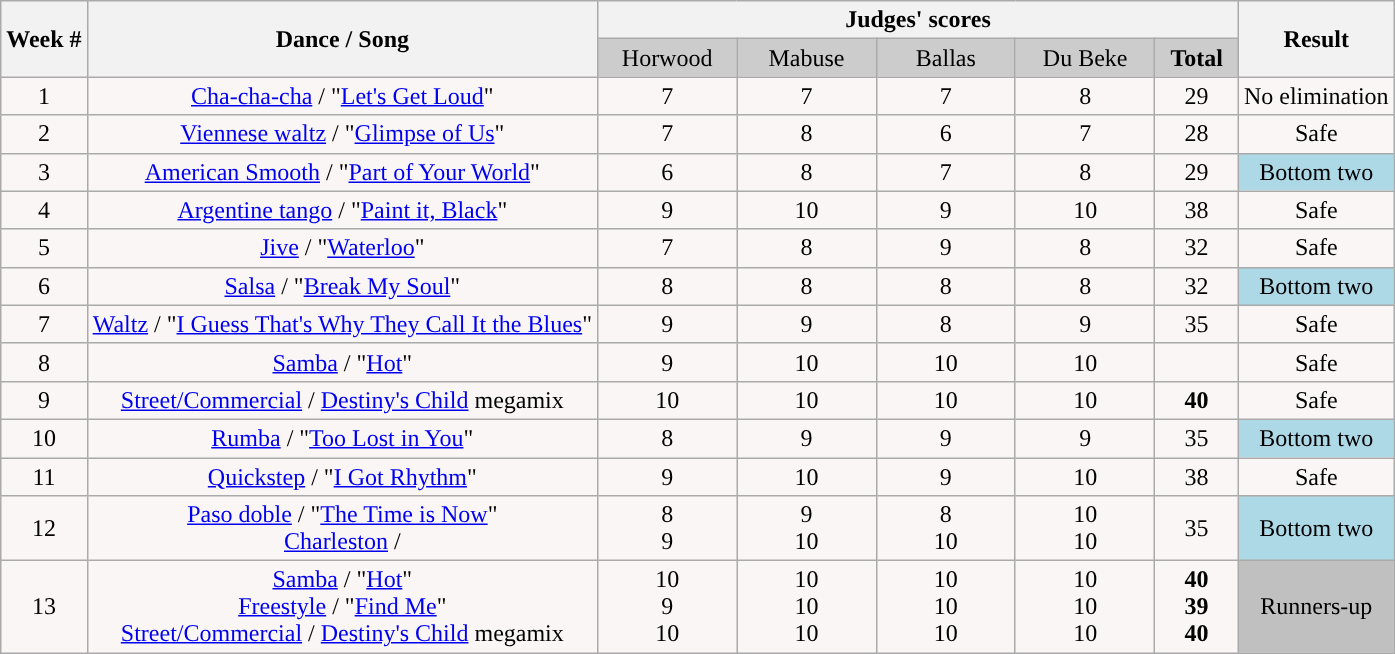<table class="wikitable collapsible collapsed">
<tr>
<th rowspan="2">Week #</th>
<th rowspan="2">Dance / Song</th>
<th colspan="5">Judges' scores</th>
<th rowspan="2">Result</th>
</tr>
<tr style="text-align:center; background:#ccc;">
<td style="width:10%; ">Horwood</td>
<td style="width:10%; ">Mabuse</td>
<td style="width:10%; ">Ballas</td>
<td style="width:10%; ">Du Beke</td>
<td style="width:6%; "><strong>Total</strong></td>
</tr>
<tr style="text-align: center; background:#faf6f6;">
<td>1</td>
<td><a href='#'>Cha-cha-cha</a> / "<a href='#'>Let's Get Loud</a>"</td>
<td>7</td>
<td>7</td>
<td>7</td>
<td>8</td>
<td>29</td>
<td>No elimination</td>
</tr>
<tr style="text-align: center; background:#faf6f6;">
<td>2</td>
<td><a href='#'>Viennese waltz</a> / "<a href='#'>Glimpse of Us</a>"</td>
<td>7</td>
<td>8</td>
<td>6</td>
<td>7</td>
<td>28</td>
<td>Safe</td>
</tr>
<tr style="text-align: center; background:#faf6f6;">
<td>3</td>
<td><a href='#'>American Smooth</a> / "<a href='#'>Part of Your World</a>"</td>
<td>6</td>
<td>8</td>
<td>7</td>
<td>8</td>
<td>29</td>
<td bgcolor=lightblue>Bottom two</td>
</tr>
<tr style="text-align: center; background:#faf6f6;">
<td>4</td>
<td><a href='#'>Argentine tango</a> / "<a href='#'>Paint it, Black</a>"</td>
<td>9</td>
<td>10</td>
<td>9</td>
<td>10</td>
<td>38</td>
<td>Safe</td>
</tr>
<tr style="text-align: center; background:#faf6f6;">
<td>5</td>
<td><a href='#'>Jive</a> / "<a href='#'>Waterloo</a>"</td>
<td>7</td>
<td>8</td>
<td>9</td>
<td>8</td>
<td>32</td>
<td>Safe</td>
</tr>
<tr style="text-align: center; background:#faf6f6;">
<td>6</td>
<td><a href='#'>Salsa</a> / "<a href='#'>Break My Soul</a>"</td>
<td>8</td>
<td>8</td>
<td>8</td>
<td>8</td>
<td>32</td>
<td bgcolor=lightblue>Bottom two</td>
</tr>
<tr style="text-align: center; background:#faf6f6;">
<td>7</td>
<td><a href='#'>Waltz</a> / "<a href='#'>I Guess That's Why They Call It the Blues</a>"</td>
<td>9</td>
<td>9</td>
<td>8</td>
<td>9</td>
<td>35</td>
<td>Safe</td>
</tr>
<tr style="text-align: center; background:#faf6f6;">
<td>8</td>
<td><a href='#'>Samba</a> / "<a href='#'>Hot</a>"</td>
<td>9</td>
<td>10</td>
<td>10</td>
<td>10</td>
<td></td>
<td>Safe</td>
</tr>
<tr style="text-align: center;  background:#faf6f6">
<td>9</td>
<td><a href='#'>Street/Commercial</a> / <a href='#'>Destiny's Child</a> megamix</td>
<td>10</td>
<td>10</td>
<td>10</td>
<td>10</td>
<td><span><strong>40</strong></span></td>
<td>Safe</td>
</tr>
<tr style="text-align: center; background:#faf6f6;">
<td>10</td>
<td><a href='#'>Rumba</a> / "<a href='#'>Too Lost in You</a>"</td>
<td>8</td>
<td>9</td>
<td>9</td>
<td>9</td>
<td>35</td>
<td bgcolor=lightblue>Bottom two</td>
</tr>
<tr style="text-align: center; background:#faf6f6;">
<td>11</td>
<td><a href='#'>Quickstep</a> / "<a href='#'>I Got Rhythm</a>"</td>
<td>9</td>
<td>10</td>
<td>9</td>
<td>10</td>
<td>38</td>
<td>Safe</td>
</tr>
<tr style="text-align: center; background:#faf6f6;">
<td>12</td>
<td><a href='#'>Paso doble</a> / "<a href='#'>The Time is Now</a>"<br><a href='#'>Charleston</a> / </td>
<td>8<br>9</td>
<td>9<br>10</td>
<td>8<br>10</td>
<td>10<br>10</td>
<td>35<br></td>
<td bgcolor=lightblue>Bottom two</td>
</tr>
<tr style="text-align: center; background:#faf6f6;">
<td>13</td>
<td><a href='#'>Samba</a> / "<a href='#'>Hot</a>"<br><a href='#'>Freestyle</a> / "<a href='#'>Find Me</a>"<br><a href='#'>Street/Commercial</a> / <a href='#'>Destiny's Child</a> megamix</td>
<td>10<br>9<br>10</td>
<td>10<br>10<br>10</td>
<td>10<br>10<br>10</td>
<td>10<br>10<br>10</td>
<td><span><strong>40</strong></span><br><span><strong>39</strong></span><br><span><strong>40</strong></span></td>
<td style="background-color:silver">Runners-up</td>
</tr>
</table>
